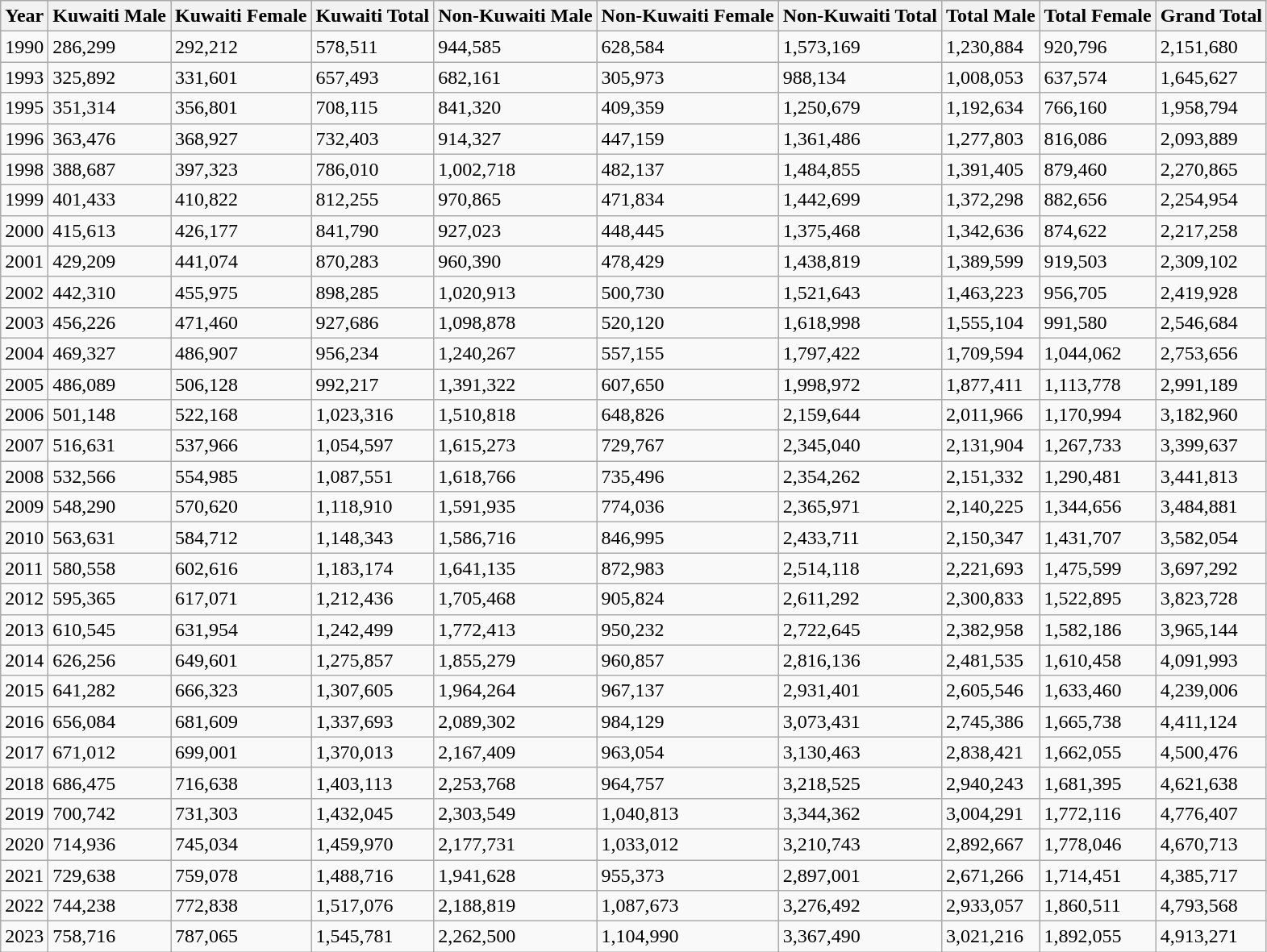<table class="wikitable classable sortable">
<tr>
<th>Year</th>
<th>Kuwaiti Male</th>
<th>Kuwaiti Female</th>
<th>Kuwaiti Total</th>
<th>Non-Kuwaiti Male</th>
<th>Non-Kuwaiti Female</th>
<th>Non-Kuwaiti Total</th>
<th>Total Male</th>
<th>Total Female</th>
<th>Grand Total</th>
</tr>
<tr>
<td>1990</td>
<td>286,299</td>
<td>292,212</td>
<td>578,511</td>
<td>944,585</td>
<td>628,584</td>
<td>1,573,169</td>
<td>1,230,884</td>
<td>920,796</td>
<td>2,151,680</td>
</tr>
<tr>
<td>1993</td>
<td>325,892</td>
<td>331,601</td>
<td>657,493</td>
<td>682,161</td>
<td>305,973</td>
<td>988,134</td>
<td>1,008,053</td>
<td>637,574</td>
<td>1,645,627</td>
</tr>
<tr>
<td>1995</td>
<td>351,314</td>
<td>356,801</td>
<td>708,115</td>
<td>841,320</td>
<td>409,359</td>
<td>1,250,679</td>
<td>1,192,634</td>
<td>766,160</td>
<td>1,958,794</td>
</tr>
<tr>
<td>1996</td>
<td>363,476</td>
<td>368,927</td>
<td>732,403</td>
<td>914,327</td>
<td>447,159</td>
<td>1,361,486</td>
<td>1,277,803</td>
<td>816,086</td>
<td>2,093,889</td>
</tr>
<tr>
<td>1998</td>
<td>388,687</td>
<td>397,323</td>
<td>786,010</td>
<td>1,002,718</td>
<td>482,137</td>
<td>1,484,855</td>
<td>1,391,405</td>
<td>879,460</td>
<td>2,270,865</td>
</tr>
<tr>
<td>1999</td>
<td>401,433</td>
<td>410,822</td>
<td>812,255</td>
<td>970,865</td>
<td>471,834</td>
<td>1,442,699</td>
<td>1,372,298</td>
<td>882,656</td>
<td>2,254,954</td>
</tr>
<tr>
<td>2000</td>
<td>415,613</td>
<td>426,177</td>
<td>841,790</td>
<td>927,023</td>
<td>448,445</td>
<td>1,375,468</td>
<td>1,342,636</td>
<td>874,622</td>
<td>2,217,258</td>
</tr>
<tr>
<td>2001</td>
<td>429,209</td>
<td>441,074</td>
<td>870,283</td>
<td>960,390</td>
<td>478,429</td>
<td>1,438,819</td>
<td>1,389,599</td>
<td>919,503</td>
<td>2,309,102</td>
</tr>
<tr>
<td>2002</td>
<td>442,310</td>
<td>455,975</td>
<td>898,285</td>
<td>1,020,913</td>
<td>500,730</td>
<td>1,521,643</td>
<td>1,463,223</td>
<td>956,705</td>
<td>2,419,928</td>
</tr>
<tr>
<td>2003</td>
<td>456,226</td>
<td>471,460</td>
<td>927,686</td>
<td>1,098,878</td>
<td>520,120</td>
<td>1,618,998</td>
<td>1,555,104</td>
<td>991,580</td>
<td>2,546,684</td>
</tr>
<tr>
<td>2004</td>
<td>469,327</td>
<td>486,907</td>
<td>956,234</td>
<td>1,240,267</td>
<td>557,155</td>
<td>1,797,422</td>
<td>1,709,594</td>
<td>1,044,062</td>
<td>2,753,656</td>
</tr>
<tr>
<td>2005</td>
<td>486,089</td>
<td>506,128</td>
<td>992,217</td>
<td>1,391,322</td>
<td>607,650</td>
<td>1,998,972</td>
<td>1,877,411</td>
<td>1,113,778</td>
<td>2,991,189</td>
</tr>
<tr>
<td>2006</td>
<td>501,148</td>
<td>522,168</td>
<td>1,023,316</td>
<td>1,510,818</td>
<td>648,826</td>
<td>2,159,644</td>
<td>2,011,966</td>
<td>1,170,994</td>
<td>3,182,960</td>
</tr>
<tr>
<td>2007</td>
<td>516,631</td>
<td>537,966</td>
<td>1,054,597</td>
<td>1,615,273</td>
<td>729,767</td>
<td>2,345,040</td>
<td>2,131,904</td>
<td>1,267,733</td>
<td>3,399,637</td>
</tr>
<tr>
<td>2008</td>
<td>532,566</td>
<td>554,985</td>
<td>1,087,551</td>
<td>1,618,766</td>
<td>735,496</td>
<td>2,354,262</td>
<td>2,151,332</td>
<td>1,290,481</td>
<td>3,441,813</td>
</tr>
<tr>
<td>2009</td>
<td>548,290</td>
<td>570,620</td>
<td>1,118,910</td>
<td>1,591,935</td>
<td>774,036</td>
<td>2,365,971</td>
<td>2,140,225</td>
<td>1,344,656</td>
<td>3,484,881</td>
</tr>
<tr>
<td>2010</td>
<td>563,631</td>
<td>584,712</td>
<td>1,148,343</td>
<td>1,586,716</td>
<td>846,995</td>
<td>2,433,711</td>
<td>2,150,347</td>
<td>1,431,707</td>
<td>3,582,054</td>
</tr>
<tr>
<td>2011</td>
<td>580,558</td>
<td>602,616</td>
<td>1,183,174</td>
<td>1,641,135</td>
<td>872,983</td>
<td>2,514,118</td>
<td>2,221,693</td>
<td>1,475,599</td>
<td>3,697,292</td>
</tr>
<tr>
<td>2012</td>
<td>595,365</td>
<td>617,071</td>
<td>1,212,436</td>
<td>1,705,468</td>
<td>905,824</td>
<td>2,611,292</td>
<td>2,300,833</td>
<td>1,522,895</td>
<td>3,823,728</td>
</tr>
<tr>
<td>2013</td>
<td>610,545</td>
<td>631,954</td>
<td>1,242,499</td>
<td>1,772,413</td>
<td>950,232</td>
<td>2,722,645</td>
<td>2,382,958</td>
<td>1,582,186</td>
<td>3,965,144</td>
</tr>
<tr>
<td>2014</td>
<td>626,256</td>
<td>649,601</td>
<td>1,275,857</td>
<td>1,855,279</td>
<td>960,857</td>
<td>2,816,136</td>
<td>2,481,535</td>
<td>1,610,458</td>
<td>4,091,993</td>
</tr>
<tr>
<td>2015</td>
<td>641,282</td>
<td>666,323</td>
<td>1,307,605</td>
<td>1,964,264</td>
<td>967,137</td>
<td>2,931,401</td>
<td>2,605,546</td>
<td>1,633,460</td>
<td>4,239,006</td>
</tr>
<tr>
<td>2016</td>
<td>656,084</td>
<td>681,609</td>
<td>1,337,693</td>
<td>2,089,302</td>
<td>984,129</td>
<td>3,073,431</td>
<td>2,745,386</td>
<td>1,665,738</td>
<td>4,411,124</td>
</tr>
<tr>
<td>2017</td>
<td>671,012</td>
<td>699,001</td>
<td>1,370,013</td>
<td>2,167,409</td>
<td>963,054</td>
<td>3,130,463</td>
<td>2,838,421</td>
<td>1,662,055</td>
<td>4,500,476</td>
</tr>
<tr>
<td>2018</td>
<td>686,475</td>
<td>716,638</td>
<td>1,403,113</td>
<td>2,253,768</td>
<td>964,757</td>
<td>3,218,525</td>
<td>2,940,243</td>
<td>1,681,395</td>
<td>4,621,638</td>
</tr>
<tr>
<td>2019</td>
<td>700,742</td>
<td>731,303</td>
<td>1,432,045</td>
<td>2,303,549</td>
<td>1,040,813</td>
<td>3,344,362</td>
<td>3,004,291</td>
<td>1,772,116</td>
<td>4,776,407</td>
</tr>
<tr>
<td>2020</td>
<td>714,936</td>
<td>745,034</td>
<td>1,459,970</td>
<td>2,177,731</td>
<td>1,033,012</td>
<td>3,210,743</td>
<td>2,892,667</td>
<td>1,778,046</td>
<td>4,670,713</td>
</tr>
<tr>
<td>2021</td>
<td>729,638</td>
<td>759,078</td>
<td>1,488,716</td>
<td>1,941,628</td>
<td>955,373</td>
<td>2,897,001</td>
<td>2,671,266</td>
<td>1,714,451</td>
<td>4,385,717</td>
</tr>
<tr>
<td>2022</td>
<td>744,238</td>
<td>772,838</td>
<td>1,517,076</td>
<td>2,188,819</td>
<td>1,087,673</td>
<td>3,276,492</td>
<td>2,933,057</td>
<td>1,860,511</td>
<td>4,793,568</td>
</tr>
<tr>
<td>2023</td>
<td>758,716</td>
<td>787,065</td>
<td>1,545,781</td>
<td>2,262,500</td>
<td>1,104,990</td>
<td>3,367,490</td>
<td>3,021,216</td>
<td>1,892,055</td>
<td>4,913,271</td>
</tr>
</table>
